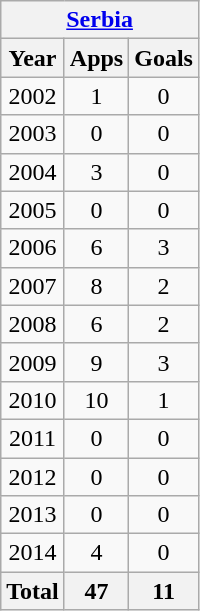<table class="wikitable" style="text-align:center">
<tr>
<th colspan=3><a href='#'>Serbia</a></th>
</tr>
<tr>
<th>Year</th>
<th>Apps</th>
<th>Goals</th>
</tr>
<tr>
<td>2002</td>
<td>1</td>
<td>0</td>
</tr>
<tr>
<td>2003</td>
<td>0</td>
<td>0</td>
</tr>
<tr>
<td>2004</td>
<td>3</td>
<td>0</td>
</tr>
<tr>
<td>2005</td>
<td>0</td>
<td>0</td>
</tr>
<tr>
<td>2006</td>
<td>6</td>
<td>3</td>
</tr>
<tr>
<td>2007</td>
<td>8</td>
<td>2</td>
</tr>
<tr>
<td>2008</td>
<td>6</td>
<td>2</td>
</tr>
<tr>
<td>2009</td>
<td>9</td>
<td>3</td>
</tr>
<tr>
<td>2010</td>
<td>10</td>
<td>1</td>
</tr>
<tr>
<td>2011</td>
<td>0</td>
<td>0</td>
</tr>
<tr>
<td>2012</td>
<td>0</td>
<td>0</td>
</tr>
<tr>
<td>2013</td>
<td>0</td>
<td>0</td>
</tr>
<tr>
<td>2014</td>
<td>4</td>
<td>0</td>
</tr>
<tr>
<th>Total</th>
<th>47</th>
<th>11</th>
</tr>
</table>
